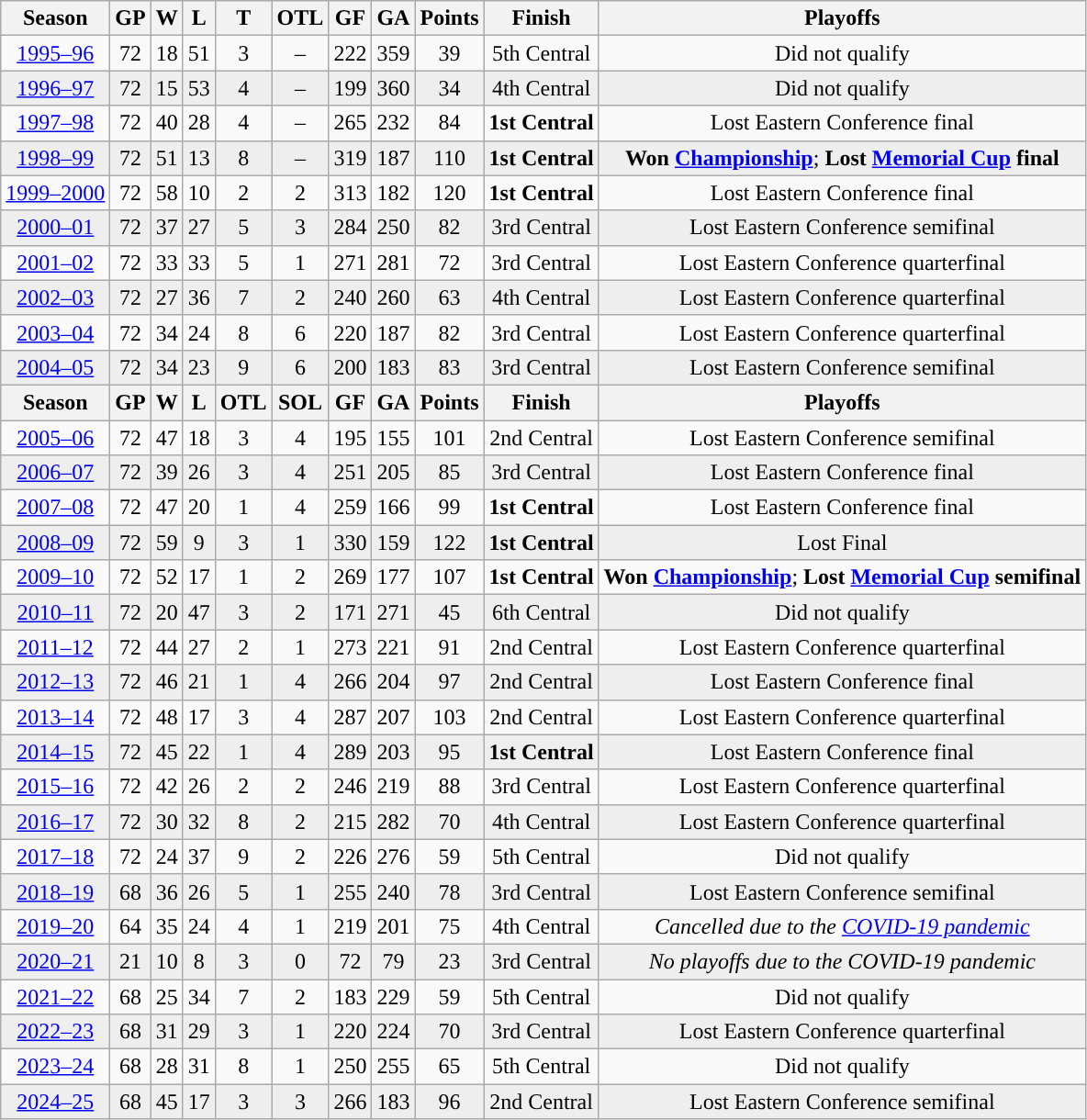<table class="wikitable">
<tr>
<th>Season</th>
<th>GP</th>
<th>W</th>
<th>L</th>
<th>T</th>
<th>OTL</th>
<th>GF</th>
<th>GA</th>
<th>Points</th>
<th>Finish</th>
<th>Playoffs</th>
</tr>
<tr style="text-align:center;">
<td><a href='#'>1995–96</a></td>
<td>72</td>
<td>18</td>
<td>51</td>
<td>3</td>
<td>–</td>
<td>222</td>
<td>359</td>
<td>39</td>
<td>5th Central</td>
<td>Did not qualify</td>
</tr>
<tr style="text-align:center; background:#eee;">
<td><a href='#'>1996–97</a></td>
<td>72</td>
<td>15</td>
<td>53</td>
<td>4</td>
<td>–</td>
<td>199</td>
<td>360</td>
<td>34</td>
<td>4th Central</td>
<td>Did not qualify</td>
</tr>
<tr style="text-align:center;">
<td><a href='#'>1997–98</a></td>
<td>72</td>
<td>40</td>
<td>28</td>
<td>4</td>
<td>–</td>
<td>265</td>
<td>232</td>
<td>84</td>
<td><strong>1st Central</strong></td>
<td>Lost Eastern Conference final</td>
</tr>
<tr style="text-align:center; background:#eee;">
<td><a href='#'>1998–99</a></td>
<td>72</td>
<td>51</td>
<td>13</td>
<td>8</td>
<td>–</td>
<td>319</td>
<td>187</td>
<td>110</td>
<td><strong>1st Central</strong></td>
<td><strong>Won <a href='#'>Championship</a></strong>; <strong>Lost <a href='#'>Memorial Cup</a> final</strong></td>
</tr>
<tr style="text-align:center;">
<td><a href='#'>1999–2000</a></td>
<td>72</td>
<td>58</td>
<td>10</td>
<td>2</td>
<td>2</td>
<td>313</td>
<td>182</td>
<td>120</td>
<td><strong>1st Central</strong></td>
<td>Lost Eastern Conference final</td>
</tr>
<tr style="text-align:center; background:#eee;">
<td><a href='#'>2000–01</a></td>
<td>72</td>
<td>37</td>
<td>27</td>
<td>5</td>
<td>3</td>
<td>284</td>
<td>250</td>
<td>82</td>
<td>3rd Central</td>
<td>Lost Eastern Conference semifinal</td>
</tr>
<tr style="text-align:center;">
<td><a href='#'>2001–02</a></td>
<td>72</td>
<td>33</td>
<td>33</td>
<td>5</td>
<td>1</td>
<td>271</td>
<td>281</td>
<td>72</td>
<td>3rd Central</td>
<td>Lost Eastern Conference quarterfinal</td>
</tr>
<tr style="text-align:center; background:#eee;">
<td><a href='#'>2002–03</a></td>
<td>72</td>
<td>27</td>
<td>36</td>
<td>7</td>
<td>2</td>
<td>240</td>
<td>260</td>
<td>63</td>
<td>4th Central</td>
<td>Lost Eastern Conference quarterfinal</td>
</tr>
<tr style="text-align:center;">
<td><a href='#'>2003–04</a></td>
<td>72</td>
<td>34</td>
<td>24</td>
<td>8</td>
<td>6</td>
<td>220</td>
<td>187</td>
<td>82</td>
<td>3rd Central</td>
<td>Lost Eastern Conference quarterfinal</td>
</tr>
<tr style="text-align:center; background:#eee;">
<td><a href='#'>2004–05</a></td>
<td>72</td>
<td>34</td>
<td>23</td>
<td>9</td>
<td>6</td>
<td>200</td>
<td>183</td>
<td>83</td>
<td>3rd Central</td>
<td>Lost Eastern Conference semifinal</td>
</tr>
<tr style="text-align:center; background:#ddd;">
<th>Season</th>
<th>GP</th>
<th>W</th>
<th>L</th>
<th>OTL</th>
<th>SOL</th>
<th>GF</th>
<th>GA</th>
<th>Points</th>
<th>Finish</th>
<th>Playoffs</th>
</tr>
<tr style="text-align:center;">
<td><a href='#'>2005–06</a></td>
<td>72</td>
<td>47</td>
<td>18</td>
<td>3</td>
<td>4</td>
<td>195</td>
<td>155</td>
<td>101</td>
<td>2nd Central</td>
<td>Lost Eastern Conference semifinal</td>
</tr>
<tr style="text-align:center; background:#eee;">
<td><a href='#'>2006–07</a></td>
<td>72</td>
<td>39</td>
<td>26</td>
<td>3</td>
<td>4</td>
<td>251</td>
<td>205</td>
<td>85</td>
<td>3rd Central</td>
<td>Lost Eastern Conference final</td>
</tr>
<tr style="text-align:center;">
<td><a href='#'>2007–08</a></td>
<td>72</td>
<td>47</td>
<td>20</td>
<td>1</td>
<td>4</td>
<td>259</td>
<td>166</td>
<td>99</td>
<td><strong>1st Central</strong></td>
<td>Lost Eastern Conference final</td>
</tr>
<tr style="text-align:center; background:#eee;">
<td><a href='#'>2008–09</a></td>
<td>72</td>
<td>59</td>
<td>9</td>
<td>3</td>
<td>1</td>
<td>330</td>
<td>159</td>
<td>122</td>
<td><strong>1st Central</strong></td>
<td>Lost Final</td>
</tr>
<tr style="text-align:center;">
<td><a href='#'>2009–10</a></td>
<td>72</td>
<td>52</td>
<td>17</td>
<td>1</td>
<td>2</td>
<td>269</td>
<td>177</td>
<td>107</td>
<td><strong>1st Central</strong></td>
<td><strong>Won <a href='#'>Championship</a></strong>; <strong>Lost <a href='#'>Memorial Cup</a> semifinal</strong></td>
</tr>
<tr style="text-align:center; background:#eee;">
<td><a href='#'>2010–11</a></td>
<td>72</td>
<td>20</td>
<td>47</td>
<td>3</td>
<td>2</td>
<td>171</td>
<td>271</td>
<td>45</td>
<td>6th Central</td>
<td>Did not qualify</td>
</tr>
<tr style="text-align:center;">
<td><a href='#'>2011–12</a></td>
<td>72</td>
<td>44</td>
<td>27</td>
<td>2</td>
<td>1</td>
<td>273</td>
<td>221</td>
<td>91</td>
<td>2nd Central</td>
<td>Lost Eastern Conference quarterfinal</td>
</tr>
<tr style="text-align:center; background:#eee;">
<td><a href='#'>2012–13</a></td>
<td>72</td>
<td>46</td>
<td>21</td>
<td>1</td>
<td>4</td>
<td>266</td>
<td>204</td>
<td>97</td>
<td>2nd Central</td>
<td>Lost Eastern Conference final</td>
</tr>
<tr style="text-align:center;">
<td><a href='#'>2013–14</a></td>
<td>72</td>
<td>48</td>
<td>17</td>
<td>3</td>
<td>4</td>
<td>287</td>
<td>207</td>
<td>103</td>
<td>2nd Central</td>
<td>Lost Eastern Conference quarterfinal</td>
</tr>
<tr style="text-align:center; background:#eee;">
<td><a href='#'>2014–15</a></td>
<td>72</td>
<td>45</td>
<td>22</td>
<td>1</td>
<td>4</td>
<td>289</td>
<td>203</td>
<td>95</td>
<td><strong>1st Central</strong></td>
<td>Lost Eastern Conference final</td>
</tr>
<tr style="text-align:center;">
<td><a href='#'>2015–16</a></td>
<td>72</td>
<td>42</td>
<td>26</td>
<td>2</td>
<td>2</td>
<td>246</td>
<td>219</td>
<td>88</td>
<td>3rd Central</td>
<td>Lost Eastern Conference quarterfinal</td>
</tr>
<tr style="text-align:center; background:#eee;">
<td><a href='#'>2016–17</a></td>
<td>72</td>
<td>30</td>
<td>32</td>
<td>8</td>
<td>2</td>
<td>215</td>
<td>282</td>
<td>70</td>
<td>4th Central</td>
<td>Lost Eastern Conference quarterfinal</td>
</tr>
<tr style="text-align:center;">
<td><a href='#'>2017–18</a></td>
<td>72</td>
<td>24</td>
<td>37</td>
<td>9</td>
<td>2</td>
<td>226</td>
<td>276</td>
<td>59</td>
<td>5th Central</td>
<td>Did not qualify</td>
</tr>
<tr style="text-align:center; background:#eee;">
<td><a href='#'>2018–19</a></td>
<td>68</td>
<td>36</td>
<td>26</td>
<td>5</td>
<td>1</td>
<td>255</td>
<td>240</td>
<td>78</td>
<td>3rd Central</td>
<td>Lost Eastern Conference semifinal</td>
</tr>
<tr style="text-align:center;">
<td><a href='#'>2019–20</a></td>
<td>64</td>
<td>35</td>
<td>24</td>
<td>4</td>
<td>1</td>
<td>219</td>
<td>201</td>
<td>75</td>
<td>4th Central</td>
<td><em>Cancelled due to the <a href='#'>COVID-19 pandemic</a></em></td>
</tr>
<tr style="text-align:center; background:#eee;">
<td><a href='#'>2020–21</a></td>
<td>21</td>
<td>10</td>
<td>8</td>
<td>3</td>
<td>0</td>
<td>72</td>
<td>79</td>
<td>23</td>
<td>3rd Central</td>
<td><em>No playoffs due to the COVID-19 pandemic</em></td>
</tr>
<tr style="text-align:center;">
<td><a href='#'>2021–22</a></td>
<td>68</td>
<td>25</td>
<td>34</td>
<td>7</td>
<td>2</td>
<td>183</td>
<td>229</td>
<td>59</td>
<td>5th Central</td>
<td>Did not qualify</td>
</tr>
<tr style="text-align:center; background:#eee;">
<td><a href='#'>2022–23</a></td>
<td>68</td>
<td>31</td>
<td>29</td>
<td>3</td>
<td>1</td>
<td>220</td>
<td>224</td>
<td>70</td>
<td>3rd Central</td>
<td>Lost Eastern Conference quarterfinal</td>
</tr>
<tr style="text-align:center;">
<td><a href='#'>2023–24</a></td>
<td>68</td>
<td>28</td>
<td>31</td>
<td>8</td>
<td>1</td>
<td>250</td>
<td>255</td>
<td>65</td>
<td>5th Central</td>
<td>Did not qualify</td>
</tr>
<tr style="text-align:center; background:#eee;">
<td><a href='#'>2024–25</a></td>
<td>68</td>
<td>45</td>
<td>17</td>
<td>3</td>
<td>3</td>
<td>266</td>
<td>183</td>
<td>96</td>
<td>2nd Central</td>
<td>Lost Eastern Conference semifinal</td>
</tr>
</table>
